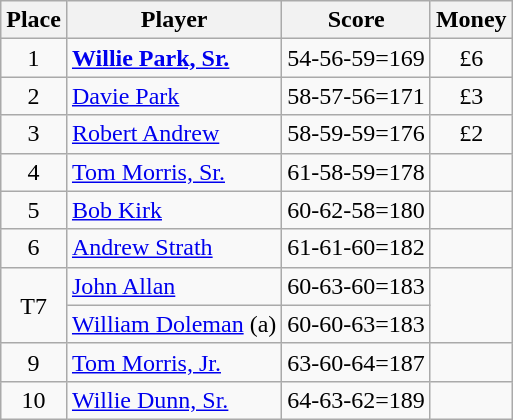<table class=wikitable>
<tr>
<th>Place</th>
<th>Player</th>
<th>Score</th>
<th>Money</th>
</tr>
<tr>
<td align=center>1</td>
<td> <strong><a href='#'>Willie Park, Sr.</a></strong></td>
<td>54-56-59=169</td>
<td align=center>£6</td>
</tr>
<tr>
<td align=center>2</td>
<td> <a href='#'>Davie Park</a></td>
<td>58-57-56=171</td>
<td align=center>£3</td>
</tr>
<tr>
<td align=center>3</td>
<td> <a href='#'>Robert Andrew</a></td>
<td>58-59-59=176</td>
<td align=center>£2</td>
</tr>
<tr>
<td align=center>4</td>
<td> <a href='#'>Tom Morris, Sr.</a></td>
<td>61-58-59=178</td>
<td></td>
</tr>
<tr>
<td align=center>5</td>
<td> <a href='#'>Bob Kirk</a></td>
<td>60-62-58=180</td>
<td></td>
</tr>
<tr>
<td align=center>6</td>
<td> <a href='#'>Andrew Strath</a></td>
<td>61-61-60=182</td>
<td></td>
</tr>
<tr>
<td rowspan=2 align=center>T7</td>
<td> <a href='#'>John Allan</a></td>
<td>60-63-60=183</td>
<td rowspan=2 align=center></td>
</tr>
<tr>
<td> <a href='#'>William Doleman</a> (a)</td>
<td>60-60-63=183</td>
</tr>
<tr>
<td align=center>9</td>
<td> <a href='#'>Tom Morris, Jr.</a></td>
<td>63-60-64=187</td>
<td></td>
</tr>
<tr>
<td align=center>10</td>
<td> <a href='#'>Willie Dunn, Sr.</a></td>
<td>64-63-62=189</td>
<td></td>
</tr>
</table>
